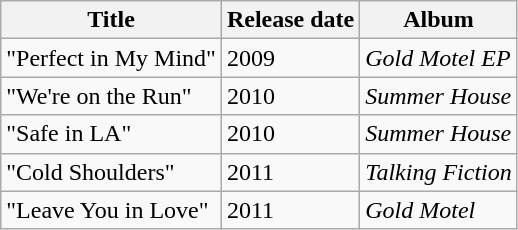<table class="wikitable">
<tr>
<th>Title</th>
<th>Release date</th>
<th>Album</th>
</tr>
<tr>
<td>"Perfect in My Mind"</td>
<td>2009</td>
<td><em>Gold Motel EP</em></td>
</tr>
<tr>
<td>"We're on the Run"</td>
<td>2010</td>
<td><em>Summer House</em></td>
</tr>
<tr>
<td>"Safe in LA"</td>
<td>2010</td>
<td><em>Summer House</em></td>
</tr>
<tr>
<td>"Cold Shoulders"</td>
<td>2011</td>
<td><em>Talking Fiction</em></td>
</tr>
<tr>
<td>"Leave You in Love"</td>
<td>2011</td>
<td><em>Gold Motel</em></td>
</tr>
</table>
